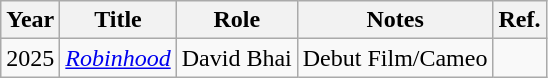<table class= wikitable>
<tr>
<th>Year</th>
<th>Title</th>
<th>Role</th>
<th>Notes</th>
<th>Ref.</th>
</tr>
<tr>
<td>2025</td>
<td><a href='#'><em>Robinhood</em></a></td>
<td>David Bhai</td>
<td>Debut Film/Cameo</td>
<td></td>
</tr>
</table>
